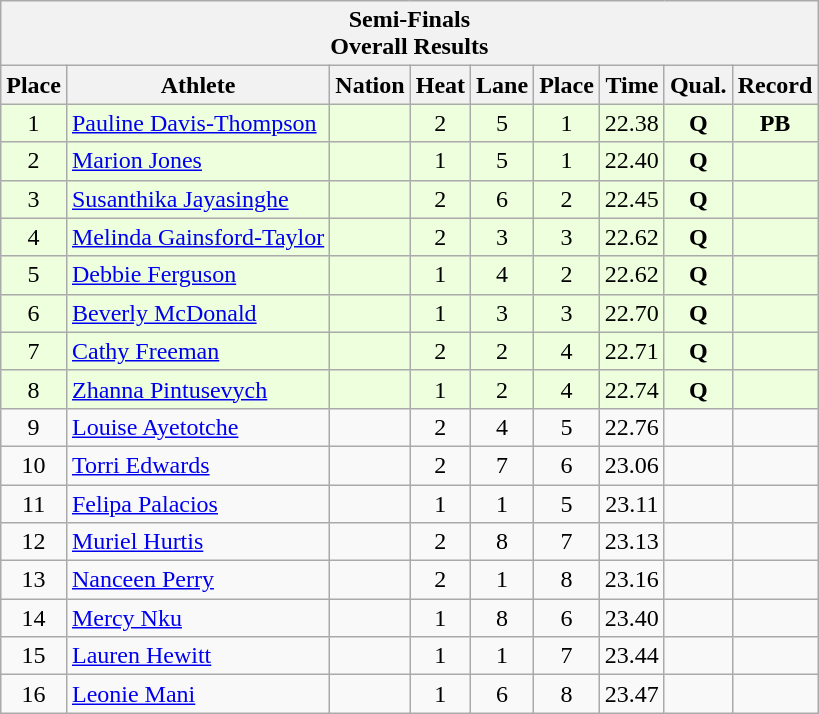<table class="wikitable sortable">
<tr>
<th colspan=9>Semi-Finals <br> Overall Results</th>
</tr>
<tr>
<th>Place</th>
<th>Athlete</th>
<th>Nation</th>
<th>Heat</th>
<th>Lane</th>
<th>Place</th>
<th>Time</th>
<th>Qual.</th>
<th>Record</th>
</tr>
<tr bgcolor = "eeffdd">
<td align="center">1</td>
<td align="left"><a href='#'>Pauline Davis-Thompson</a></td>
<td align="left"></td>
<td align="center">2</td>
<td align="center">5</td>
<td align="center">1</td>
<td align="center">22.38</td>
<td align="center"><strong>Q</strong></td>
<td align="center"><strong>PB</strong></td>
</tr>
<tr bgcolor = "eeffdd">
<td align="center">2</td>
<td align="left"><a href='#'>Marion Jones</a></td>
<td align="left"></td>
<td align="center">1</td>
<td align="center">5</td>
<td align="center">1</td>
<td align="center">22.40</td>
<td align="center"><strong>Q</strong></td>
<td align="center"></td>
</tr>
<tr bgcolor = "eeffdd">
<td align="center">3</td>
<td align="left"><a href='#'>Susanthika Jayasinghe</a></td>
<td align="left"></td>
<td align="center">2</td>
<td align="center">6</td>
<td align="center">2</td>
<td align="center">22.45</td>
<td align="center"><strong>Q</strong></td>
<td align="center"></td>
</tr>
<tr bgcolor = "eeffdd">
<td align="center">4</td>
<td align="left"><a href='#'>Melinda Gainsford-Taylor</a></td>
<td align="left"></td>
<td align="center">2</td>
<td align="center">3</td>
<td align="center">3</td>
<td align="center">22.62</td>
<td align="center"><strong>Q</strong></td>
<td align="center"></td>
</tr>
<tr bgcolor = "eeffdd">
<td align="center">5</td>
<td align="left"><a href='#'>Debbie Ferguson</a></td>
<td align="left"></td>
<td align="center">1</td>
<td align="center">4</td>
<td align="center">2</td>
<td align="center">22.62</td>
<td align="center"><strong>Q</strong></td>
<td align="center"></td>
</tr>
<tr bgcolor = "eeffdd">
<td align="center">6</td>
<td align="left"><a href='#'>Beverly McDonald</a></td>
<td align="left"></td>
<td align="center">1</td>
<td align="center">3</td>
<td align="center">3</td>
<td align="center">22.70</td>
<td align="center"><strong>Q</strong></td>
<td align="center"></td>
</tr>
<tr bgcolor = "eeffdd">
<td align="center">7</td>
<td align="left"><a href='#'>Cathy Freeman</a></td>
<td align="left"></td>
<td align="center">2</td>
<td align="center">2</td>
<td align="center">4</td>
<td align="center">22.71</td>
<td align="center"><strong>Q </strong></td>
<td align="center"></td>
</tr>
<tr bgcolor = "eeffdd">
<td align="center">8</td>
<td align="left"><a href='#'>Zhanna Pintusevych</a></td>
<td align="left"></td>
<td align="center">1</td>
<td align="center">2</td>
<td align="center">4</td>
<td align="center">22.74</td>
<td align="center"><strong>Q</strong></td>
<td align="center"></td>
</tr>
<tr>
<td align="center">9</td>
<td align="left"><a href='#'>Louise Ayetotche</a></td>
<td align="left"></td>
<td align="center">2</td>
<td align="center">4</td>
<td align="center">5</td>
<td align="center">22.76</td>
<td align="center"></td>
<td align="center"></td>
</tr>
<tr>
<td align="center">10</td>
<td align="left"><a href='#'>Torri Edwards</a></td>
<td align="left"></td>
<td align="center">2</td>
<td align="center">7</td>
<td align="center">6</td>
<td align="center">23.06</td>
<td align="center"></td>
<td align="center"></td>
</tr>
<tr>
<td align="center">11</td>
<td align="left"><a href='#'>Felipa Palacios</a></td>
<td align="left"></td>
<td align="center">1</td>
<td align="center">1</td>
<td align="center">5</td>
<td align="center">23.11</td>
<td align="center"></td>
<td align="center"></td>
</tr>
<tr>
<td align="center">12</td>
<td align="left"><a href='#'>Muriel Hurtis</a></td>
<td align="left"></td>
<td align="center">2</td>
<td align="center">8</td>
<td align="center">7</td>
<td align="center">23.13</td>
<td align="center"></td>
<td align="center"></td>
</tr>
<tr>
<td align="center">13</td>
<td align="left"><a href='#'>Nanceen Perry</a></td>
<td align="left"></td>
<td align="center">2</td>
<td align="center">1</td>
<td align="center">8</td>
<td align="center">23.16</td>
<td align="center"></td>
<td align="center"></td>
</tr>
<tr>
<td align="center">14</td>
<td align="left"><a href='#'>Mercy Nku</a></td>
<td align="left"></td>
<td align="center">1</td>
<td align="center">8</td>
<td align="center">6</td>
<td align="center">23.40</td>
<td align="center"></td>
<td align="center"></td>
</tr>
<tr>
<td align="center">15</td>
<td align="left"><a href='#'>Lauren Hewitt</a></td>
<td align="left"></td>
<td align="center">1</td>
<td align="center">1</td>
<td align="center">7</td>
<td align="center">23.44</td>
<td align="center"></td>
<td align="center"></td>
</tr>
<tr>
<td align="center">16</td>
<td align="left"><a href='#'>Leonie Mani</a></td>
<td align="left"></td>
<td align="center">1</td>
<td align="center">6</td>
<td align="center">8</td>
<td align="center">23.47</td>
<td align="center"></td>
<td align="center"></td>
</tr>
</table>
